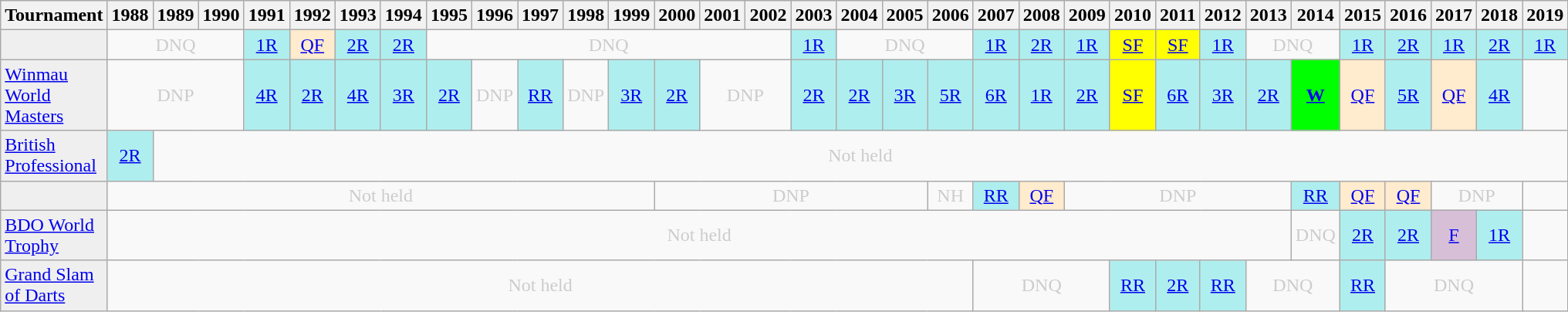<table class="wikitable" style="width:75%; margin:0">
<tr>
<th>Tournament</th>
<th>1988</th>
<th>1989</th>
<th>1990</th>
<th>1991</th>
<th>1992</th>
<th>1993</th>
<th>1994</th>
<th>1995</th>
<th>1996</th>
<th>1997</th>
<th>1998</th>
<th>1999</th>
<th>2000</th>
<th>2001</th>
<th>2002</th>
<th>2003</th>
<th>2004</th>
<th>2005</th>
<th>2006</th>
<th>2007</th>
<th>2008</th>
<th>2009</th>
<th>2010</th>
<th>2011</th>
<th>2012</th>
<th>2013</th>
<th>2014</th>
<th>2015</th>
<th>2016</th>
<th>2017</th>
<th>2018</th>
<th>2019</th>
</tr>
<tr>
<td style="background:#efefef;"></td>
<td colspan="3" style="text-align:center; color:#ccc;">DNQ</td>
<td style="text-align:center; background:#afeeee;"><a href='#'>1R</a></td>
<td style="text-align:center; background:#ffebcd;"><a href='#'>QF</a></td>
<td style="text-align:center; background:#afeeee;"><a href='#'>2R</a></td>
<td style="text-align:center; background:#afeeee;"><a href='#'>2R</a></td>
<td colspan="8" style="text-align:center; color:#ccc;">DNQ</td>
<td style="text-align:center; background:#afeeee;"><a href='#'>1R</a></td>
<td colspan="3" style="text-align:center; color:#ccc;">DNQ</td>
<td style="text-align:center; background:#afeeee;"><a href='#'>1R</a></td>
<td style="text-align:center; background:#afeeee;"><a href='#'>2R</a></td>
<td style="text-align:center; background:#afeeee;"><a href='#'>1R</a></td>
<td style="text-align:center; background:yellow;"><a href='#'>SF</a></td>
<td style="text-align:center; background:yellow;"><a href='#'>SF</a></td>
<td style="text-align:center; background:#afeeee;"><a href='#'>1R</a></td>
<td colspan="2" style="text-align:center; color:#ccc;">DNQ</td>
<td style="text-align:center; background:#afeeee;"><a href='#'>1R</a></td>
<td style="text-align:center; background:#afeeee;"><a href='#'>2R</a></td>
<td style="text-align:center; background:#afeeee;"><a href='#'>1R</a></td>
<td style="text-align:center; background:#afeeee;"><a href='#'>2R</a></td>
<td style="text-align:center; background:#afeeee;"><a href='#'>1R</a></td>
</tr>
<tr>
<td style="background:#efefef;"><a href='#'>Winmau World Masters</a></td>
<td colspan="3" style="text-align:center; color:#ccc;">DNP</td>
<td style="text-align:center; background:#afeeee;"><a href='#'>4R</a></td>
<td style="text-align:center; background:#afeeee;"><a href='#'>2R</a></td>
<td style="text-align:center; background:#afeeee;"><a href='#'>4R</a></td>
<td style="text-align:center; background:#afeeee;"><a href='#'>3R</a></td>
<td style="text-align:center; background:#afeeee;"><a href='#'>2R</a></td>
<td style="text-align:center; color:#ccc;">DNP</td>
<td style="text-align:center; background:#afeeee;"><a href='#'>RR</a></td>
<td style="text-align:center; color:#ccc;">DNP</td>
<td style="text-align:center; background:#afeeee;"><a href='#'>3R</a></td>
<td style="text-align:center; background:#afeeee;"><a href='#'>2R</a></td>
<td colspan="2" style="text-align:center; color:#ccc;">DNP</td>
<td style="text-align:center; background:#afeeee;"><a href='#'>2R</a></td>
<td style="text-align:center; background:#afeeee;"><a href='#'>2R</a></td>
<td style="text-align:center; background:#afeeee;"><a href='#'>3R</a></td>
<td style="text-align:center; background:#afeeee;"><a href='#'>5R</a></td>
<td style="text-align:center; background:#afeeee;"><a href='#'>6R</a></td>
<td style="text-align:center; background:#afeeee;"><a href='#'>1R</a></td>
<td style="text-align:center; background:#afeeee;"><a href='#'>2R</a></td>
<td style="text-align:center; background:yellow;"><a href='#'>SF</a></td>
<td style="text-align:center; background:#afeeee;"><a href='#'>6R</a></td>
<td style="text-align:center; background:#afeeee;"><a href='#'>3R</a></td>
<td style="text-align:center; background:#afeeee;"><a href='#'>2R</a></td>
<td style="text-align:center; background:lime;"><strong><a href='#'>W</a></strong></td>
<td style="text-align:center; background:#ffebcd;"><a href='#'>QF</a></td>
<td style="text-align:center; background:#afeeee;"><a href='#'>5R</a></td>
<td style="text-align:center; background:#ffebcd;"><a href='#'>QF</a></td>
<td style="text-align:center; background:#afeeee;"><a href='#'>4R</a></td>
<td></td>
</tr>
<tr>
<td style="background:#efefef;"><a href='#'>British Professional</a></td>
<td style="text-align:center; background:#afeeee;"><a href='#'>2R</a></td>
<td colspan="31" style="text-align:center; color:#ccc;">Not held</td>
</tr>
<tr>
<td style="background:#efefef;"></td>
<td colspan="12" style="text-align:center; color:#ccc;">Not held</td>
<td colspan="6" style="text-align:center; color:#ccc;">DNP</td>
<td style="text-align:center; color:#ccc;">NH</td>
<td style="text-align:center; background:#afeeee;"><a href='#'>RR</a></td>
<td style="text-align:center; background:#ffebcd;"><a href='#'>QF</a></td>
<td colspan="5" style="text-align:center; color:#ccc;">DNP</td>
<td style="text-align:center; background:#afeeee;"><a href='#'>RR</a></td>
<td style="text-align:center; background:#ffebcd;"><a href='#'>QF</a></td>
<td style="text-align:center; background:#ffebcd;"><a href='#'>QF</a></td>
<td colspan="2" style="text-align:center; color:#ccc;">DNP</td>
<td></td>
</tr>
<tr>
<td style="background:#efefef;"><a href='#'>BDO World Trophy</a></td>
<td colspan="26" style="text-align:center; color:#ccc;">Not held</td>
<td style="text-align:center; color:#ccc;">DNQ</td>
<td style="text-align:center; background:#afeeee;"><a href='#'>2R</a></td>
<td style="text-align:center; background:#afeeee;"><a href='#'>2R</a></td>
<td style="text-align:center; background:thistle;"><a href='#'>F</a></td>
<td style="text-align:center; background:#afeeee;"><a href='#'>1R</a></td>
<td></td>
</tr>
<tr>
<td style="background:#efefef;"><a href='#'>Grand Slam of Darts</a></td>
<td colspan="19" style="text-align:center; color:#ccc;">Not held</td>
<td colspan="3" style="text-align:center; color:#ccc;">DNQ</td>
<td style="text-align:center; background:#afeeee;"><a href='#'>RR</a></td>
<td style="text-align:center; background:#afeeee;"><a href='#'>2R</a></td>
<td style="text-align:center; background:#afeeee;"><a href='#'>RR</a></td>
<td colspan="2" style="text-align:center; color:#ccc;">DNQ</td>
<td style="text-align:center; background:#afeeee;"><a href='#'>RR</a></td>
<td colspan="3" style="text-align:center; color:#ccc;">DNQ</td>
<td></td>
</tr>
</table>
